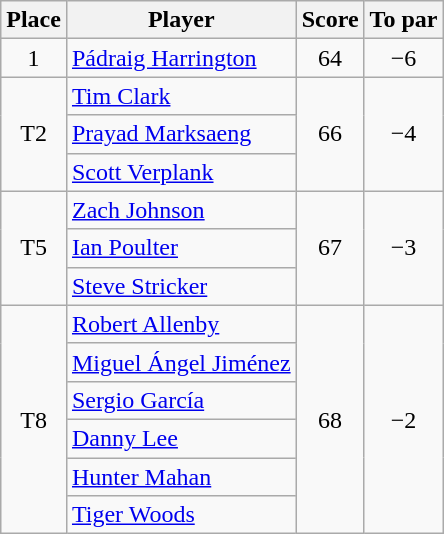<table class="wikitable">
<tr>
<th>Place</th>
<th>Player</th>
<th>Score</th>
<th>To par</th>
</tr>
<tr>
<td align=center>1</td>
<td> <a href='#'>Pádraig Harrington</a></td>
<td align=center>64</td>
<td align=center>−6</td>
</tr>
<tr>
<td rowspan="3" align=center>T2</td>
<td> <a href='#'>Tim Clark</a></td>
<td rowspan="3" align=center>66</td>
<td rowspan="3" align=center>−4</td>
</tr>
<tr>
<td> <a href='#'>Prayad Marksaeng</a></td>
</tr>
<tr>
<td> <a href='#'>Scott Verplank</a></td>
</tr>
<tr>
<td rowspan="3" align=center>T5</td>
<td> <a href='#'>Zach Johnson</a></td>
<td rowspan="3" align=center>67</td>
<td rowspan="3" align=center>−3</td>
</tr>
<tr>
<td> <a href='#'>Ian Poulter</a></td>
</tr>
<tr>
<td> <a href='#'>Steve Stricker</a></td>
</tr>
<tr>
<td rowspan="6" align=center>T8</td>
<td> <a href='#'>Robert Allenby</a></td>
<td rowspan="6" align=center>68</td>
<td rowspan="6" align=center>−2</td>
</tr>
<tr>
<td> <a href='#'>Miguel Ángel Jiménez</a></td>
</tr>
<tr>
<td> <a href='#'>Sergio García</a></td>
</tr>
<tr>
<td> <a href='#'>Danny Lee</a></td>
</tr>
<tr>
<td> <a href='#'>Hunter Mahan</a></td>
</tr>
<tr>
<td> <a href='#'>Tiger Woods</a></td>
</tr>
</table>
